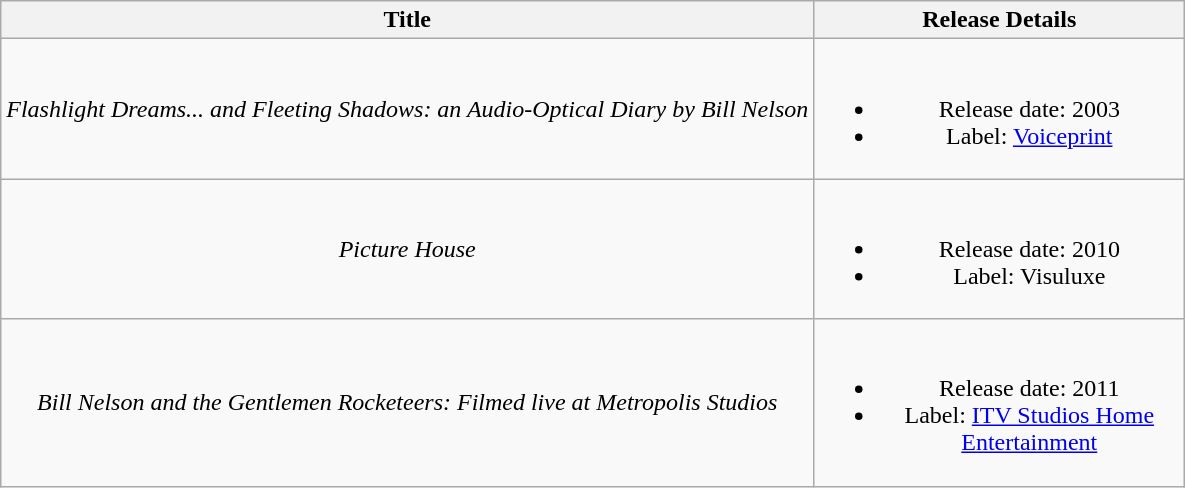<table class="wikitable plainrowheaders" style="text-align:center;">
<tr>
<th scope="col">Title</th>
<th scope="col" style="width:15em;">Release Details</th>
</tr>
<tr>
<td><em>Flashlight Dreams... and Fleeting Shadows: an Audio-Optical Diary by Bill Nelson</em></td>
<td><br><ul><li>Release date: 2003</li><li>Label: <a href='#'>Voiceprint</a></li></ul></td>
</tr>
<tr>
<td><em>Picture House</em></td>
<td><br><ul><li>Release date: 2010</li><li>Label: Visuluxe</li></ul></td>
</tr>
<tr>
<td><em>Bill Nelson and the Gentlemen Rocketeers: Filmed live at Metropolis Studios</em></td>
<td><br><ul><li>Release date: 2011</li><li>Label: <a href='#'>ITV Studios Home Entertainment</a></li></ul></td>
</tr>
</table>
